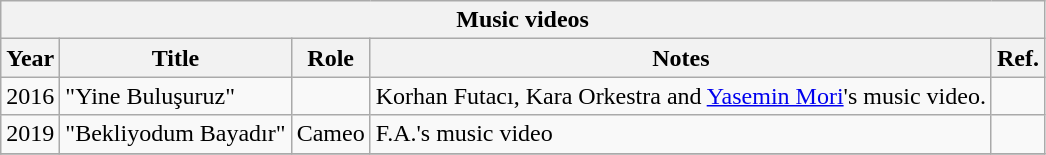<table class="wikitable">
<tr>
<th colspan="5">Music videos</th>
</tr>
<tr>
<th>Year</th>
<th>Title</th>
<th>Role</th>
<th>Notes</th>
<th>Ref.</th>
</tr>
<tr>
<td>2016</td>
<td>"Yine Buluşuruz"</td>
<td></td>
<td>Korhan Futacı, Kara Orkestra and <a href='#'>Yasemin Mori</a>'s music video.</td>
<td></td>
</tr>
<tr>
<td>2019</td>
<td>"Bekliyodum Bayadır"</td>
<td>Cameo</td>
<td>F.A.'s music video</td>
<td></td>
</tr>
<tr>
</tr>
</table>
